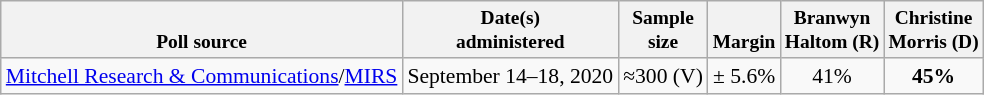<table class="wikitable sortable mw-collapsible autocollapsed" style="font-size:90%;text-align:center;">
<tr valign=bottom style="font-size:90%;">
<th>Poll source</th>
<th data-sort-type="date">Date(s)<br>administered</th>
<th data-sort-type="number">Sample<br>size</th>
<th>Margin<br></th>
<th>Branwyn<br>Haltom (R)</th>
<th>Christine<br>Morris (D)</th>
</tr>
<tr>
<td style="text-align:left;"><a href='#'>Mitchell Research & Communications</a>/<a href='#'>MIRS</a></td>
<td>September 14–18, 2020</td>
<td>≈300 (V)</td>
<td>± 5.6%</td>
<td>41%</td>
<td><strong>45%</strong></td>
</tr>
</table>
